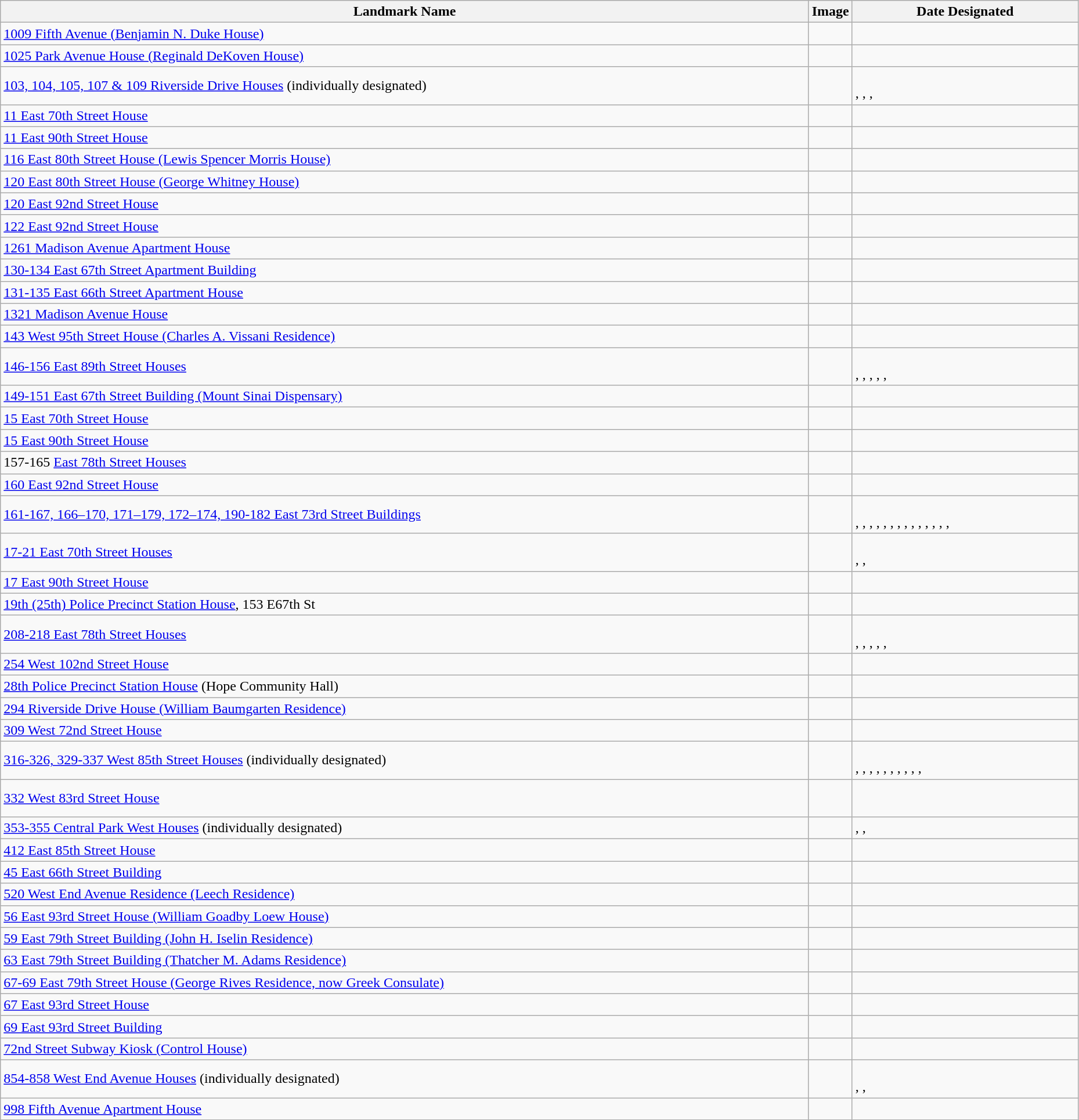<table class="wikitable sortable" style="width:98%">
<tr>
<th width = 75%><strong>Landmark Name</strong></th>
<th width = 4% class="unsortable"><strong>Image</strong></th>
<th><strong>Date Designated</strong></th>
</tr>
<tr>
<td><a href='#'>1009 Fifth Avenue (Benjamin N. Duke House)</a></td>
<td></td>
<td> </td>
</tr>
<tr>
<td><a href='#'>1025 Park Avenue House (Reginald DeKoven House)</a></td>
<td></td>
<td> </td>
</tr>
<tr>
<td><a href='#'>103, 104, 105, 107 & 109 Riverside Drive Houses</a> (individually designated)</td>
<td></td>
<td><br>, ,  , </td>
</tr>
<tr>
<td><a href='#'>11 East 70th Street House</a></td>
<td></td>
<td> </td>
</tr>
<tr>
<td><a href='#'>11 East 90th Street House</a></td>
<td></td>
<td>  </td>
</tr>
<tr>
<td><a href='#'>116 East 80th Street House (Lewis Spencer Morris House)</a></td>
<td></td>
<td> </td>
</tr>
<tr>
<td><a href='#'>120 East 80th Street House (George Whitney House)</a></td>
<td></td>
<td> </td>
</tr>
<tr>
<td><a href='#'>120 East 92nd Street House</a></td>
<td></td>
<td> </td>
</tr>
<tr>
<td><a href='#'>122 East 92nd Street House</a> </td>
<td></td>
<td> </td>
</tr>
<tr>
<td><a href='#'>1261 Madison Avenue Apartment House</a></td>
<td></td>
<td> </td>
</tr>
<tr>
<td><a href='#'>130-134 East 67th Street Apartment Building</a> </td>
<td></td>
<td> </td>
</tr>
<tr>
<td><a href='#'>131-135 East 66th Street Apartment House</a> </td>
<td></td>
<td> </td>
</tr>
<tr>
<td><a href='#'>1321 Madison Avenue House</a> </td>
<td></td>
<td> </td>
</tr>
<tr>
<td><a href='#'>143 West 95th Street House (Charles A. Vissani Residence)</a></td>
<td></td>
<td> </td>
</tr>
<tr>
<td><a href='#'>146-156 East 89th Street Houses</a></td>
<td></td>
<td><br>, ,  ,  , , </td>
</tr>
<tr>
<td><a href='#'>149-151 East 67th Street Building (Mount Sinai Dispensary)</a></td>
<td></td>
<td> </td>
</tr>
<tr>
<td><a href='#'>15 East 70th Street House</a></td>
<td></td>
<td> </td>
</tr>
<tr>
<td><a href='#'>15 East 90th Street House</a></td>
<td></td>
<td> </td>
</tr>
<tr>
<td>157-165 <a href='#'>East 78th Street Houses</a></td>
<td></td>
<td> </td>
</tr>
<tr>
<td><a href='#'>160 East 92nd Street House</a> </td>
<td></td>
<td> </td>
</tr>
<tr>
<td><a href='#'>161-167, 166–170, 171–179, 172–174, 190-182 East 73rd Street Buildings</a></td>
<td></td>
<td><br>,  , , , , , , , ,  ,  , , , , </td>
</tr>
<tr>
<td><a href='#'>17-21 East 70th Street Houses</a></td>
<td></td>
<td><br>, ,  </td>
</tr>
<tr>
<td><a href='#'>17 East 90th Street House</a></td>
<td></td>
<td> </td>
</tr>
<tr>
<td><a href='#'>19th (25th) Police Precinct Station House</a>, 153 E67th St</td>
<td></td>
<td> </td>
</tr>
<tr>
<td><a href='#'>208-218 East 78th Street Houses</a></td>
<td></td>
<td><br>, , , , , </td>
</tr>
<tr>
<td><a href='#'>254 West 102nd Street House</a> </td>
<td></td>
<td> </td>
</tr>
<tr>
<td><a href='#'>28th Police Precinct Station House</a> (Hope Community Hall)</td>
<td></td>
<td> </td>
</tr>
<tr>
<td><a href='#'>294 Riverside Drive House (William Baumgarten Residence)</a> </td>
<td></td>
<td> </td>
</tr>
<tr>
<td><a href='#'>309 West 72nd Street House</a></td>
<td></td>
<td> </td>
</tr>
<tr>
<td><a href='#'>316-326, 329-337 West 85th Street Houses</a> (individually designated)</td>
<td></td>
<td><br>, , , ,  , , , , , , </td>
</tr>
<tr>
<td><a href='#'>332 West 83rd Street House</a></td>
<td></td>
<td><br><br></td>
</tr>
<tr>
<td><a href='#'>353-355 Central Park West Houses</a> (individually designated)</td>
<td></td>
<td> , , </td>
</tr>
<tr>
<td><a href='#'>412 East 85th Street House</a>  </td>
<td></td>
<td> </td>
</tr>
<tr>
<td><a href='#'>45 East 66th Street Building</a></td>
<td></td>
<td> </td>
</tr>
<tr>
<td><a href='#'>520 West End Avenue Residence (Leech Residence)</a></td>
<td></td>
<td> </td>
</tr>
<tr>
<td><a href='#'>56 East 93rd Street House (William Goadby Loew House)</a></td>
<td></td>
<td> </td>
</tr>
<tr>
<td><a href='#'>59 East 79th Street Building (John H. Iselin Residence)</a></td>
<td></td>
<td> </td>
</tr>
<tr>
<td><a href='#'>63 East 79th Street Building (Thatcher M. Adams Residence)</a></td>
<td></td>
<td> </td>
</tr>
<tr>
<td><a href='#'>67-69 East 79th Street House (George Rives Residence, now Greek Consulate)</a></td>
<td></td>
<td> </td>
</tr>
<tr>
<td><a href='#'>67 East 93rd Street House</a></td>
<td></td>
<td> </td>
</tr>
<tr>
<td><a href='#'>69 East 93rd Street Building</a></td>
<td></td>
<td> </td>
</tr>
<tr>
<td><a href='#'>72nd Street Subway Kiosk (Control House)</a></td>
<td></td>
<td> </td>
</tr>
<tr>
<td><a href='#'>854-858 West End Avenue Houses</a> (individually designated)</td>
<td></td>
<td><br>, , </td>
</tr>
<tr>
<td><a href='#'>998 Fifth Avenue Apartment House</a></td>
<td></td>
<td> </td>
</tr>
</table>
